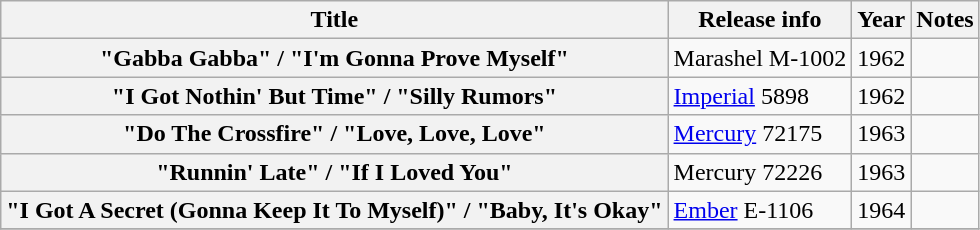<table class="wikitable plainrowheaders sortable">
<tr>
<th scope="col">Title</th>
<th scope="col">Release info</th>
<th scope="col">Year</th>
<th scope="col" class="unsortable">Notes</th>
</tr>
<tr>
<th scope="row">"Gabba Gabba" / "I'm Gonna Prove Myself"</th>
<td>Marashel M-1002</td>
<td>1962</td>
<td></td>
</tr>
<tr>
<th scope="row">"I Got Nothin' But Time" / "Silly Rumors"</th>
<td><a href='#'>Imperial</a> 5898</td>
<td>1962</td>
<td></td>
</tr>
<tr>
<th scope="row">"Do The Crossfire" / "Love, Love, Love"</th>
<td><a href='#'>Mercury</a> 72175</td>
<td>1963</td>
<td></td>
</tr>
<tr>
<th scope="row">"Runnin' Late" / "If I Loved You"</th>
<td>Mercury 72226</td>
<td>1963</td>
<td></td>
</tr>
<tr>
<th scope="row">"I Got A Secret (Gonna Keep It To Myself)" / "Baby, It's Okay"</th>
<td><a href='#'>Ember</a> E-1106</td>
<td>1964</td>
<td></td>
</tr>
<tr>
</tr>
</table>
